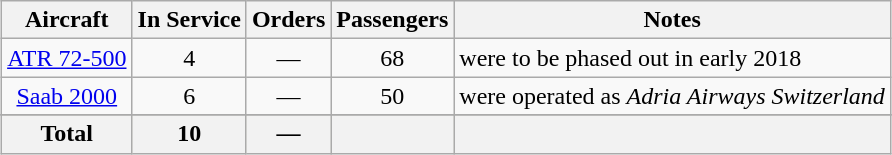<table class="wikitable" style="margin:1em auto; white-space:nowrap; border-collapse:collapse">
<tr>
<th>Aircraft</th>
<th>In Service</th>
<th>Orders</th>
<th>Passengers</th>
<th>Notes</th>
</tr>
<tr>
<td align="center"><a href='#'>ATR 72-500</a></td>
<td align="center">4</td>
<td align="center">—</td>
<td align="center">68</td>
<td>were to be phased out in early 2018</td>
</tr>
<tr>
<td align="center"><a href='#'>Saab 2000</a></td>
<td align="center">6</td>
<td align="center">—</td>
<td align="center">50</td>
<td>were operated as <em>Adria Airways Switzerland</em></td>
</tr>
<tr>
</tr>
<tr bgcolor=beige>
<th>Total</th>
<th>10</th>
<th>—</th>
<th></th>
<th></th>
</tr>
</table>
